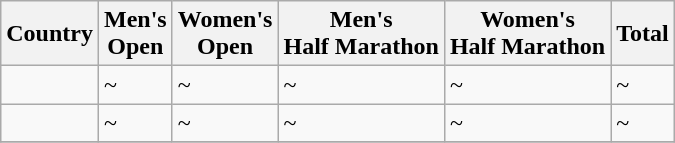<table class="wikitable sortable">
<tr>
<th>Country</th>
<th>Men's<br>Open</th>
<th>Women's<br>Open</th>
<th>Men's<br>Half Marathon</th>
<th>Women's<br>Half Marathon</th>
<th>Total</th>
</tr>
<tr>
<td></td>
<td>~</td>
<td>~</td>
<td>~</td>
<td>~</td>
<td>~</td>
</tr>
<tr>
<td></td>
<td>~</td>
<td>~</td>
<td>~</td>
<td>~</td>
<td>~</td>
</tr>
<tr>
</tr>
</table>
